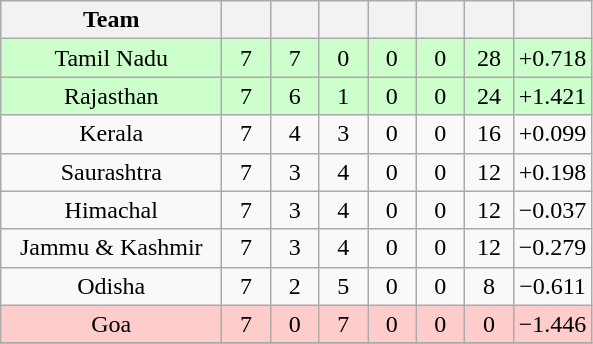<table class="wikitable" style="text-align:center">
<tr>
<th style="width:140px;">Team</th>
<th style="width:25px;"></th>
<th style="width:25px;"></th>
<th style="width:25px;"></th>
<th style="width:25px;"></th>
<th style="width:25px;"></th>
<th style="width:25px;"></th>
<th style="width:40px;"></th>
</tr>
<tr style="background:#cfc;">
<td>Tamil Nadu</td>
<td>7</td>
<td>7</td>
<td>0</td>
<td>0</td>
<td>0</td>
<td>28</td>
<td>+0.718</td>
</tr>
<tr style="background:#cfc;">
<td>Rajasthan</td>
<td>7</td>
<td>6</td>
<td>1</td>
<td>0</td>
<td>0</td>
<td>24</td>
<td>+1.421</td>
</tr>
<tr>
<td>Kerala</td>
<td>7</td>
<td>4</td>
<td>3</td>
<td>0</td>
<td>0</td>
<td>16</td>
<td>+0.099</td>
</tr>
<tr>
<td>Saurashtra</td>
<td>7</td>
<td>3</td>
<td>4</td>
<td>0</td>
<td>0</td>
<td>12</td>
<td>+0.198</td>
</tr>
<tr>
<td>Himachal</td>
<td>7</td>
<td>3</td>
<td>4</td>
<td>0</td>
<td>0</td>
<td>12</td>
<td>−0.037</td>
</tr>
<tr>
<td>Jammu & Kashmir</td>
<td>7</td>
<td>3</td>
<td>4</td>
<td>0</td>
<td>0</td>
<td>12</td>
<td>−0.279</td>
</tr>
<tr>
<td>Odisha</td>
<td>7</td>
<td>2</td>
<td>5</td>
<td>0</td>
<td>0</td>
<td>8</td>
<td>−0.611</td>
</tr>
<tr style="background:#fcc">
<td>Goa</td>
<td>7</td>
<td>0</td>
<td>7</td>
<td>0</td>
<td>0</td>
<td>0</td>
<td>−1.446</td>
</tr>
<tr>
</tr>
</table>
